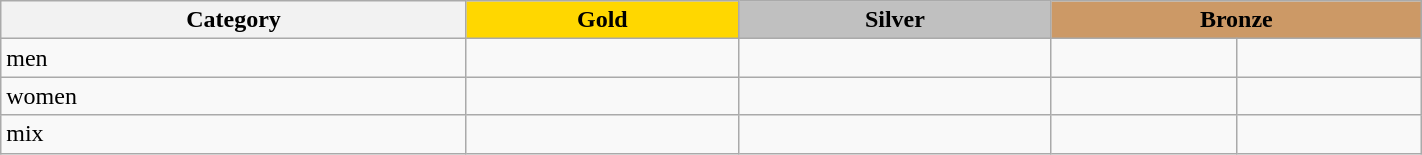<table class=wikitable  width=75%>
<tr>
<th>Category</th>
<th style="background: gold">Gold</th>
<th style="background: silver">Silver</th>
<th style="background: #cc9966" colspan=2>Bronze</th>
</tr>
<tr>
<td>men</td>
<td><br></td>
<td><br></td>
<td><br></td>
<td><br></td>
</tr>
<tr>
<td>women</td>
<td><br></td>
<td><br></td>
<td><br></td>
<td><br></td>
</tr>
<tr>
<td>mix</td>
<td><br></td>
<td><br></td>
<td><br></td>
<td><br></td>
</tr>
</table>
